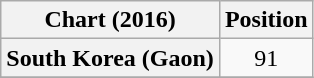<table class="wikitable plainrowheaders" style="text-align:center">
<tr>
<th scope="col">Chart (2016)</th>
<th scope="col">Position</th>
</tr>
<tr>
<th scope="row">South Korea (Gaon)</th>
<td>91</td>
</tr>
<tr>
</tr>
</table>
